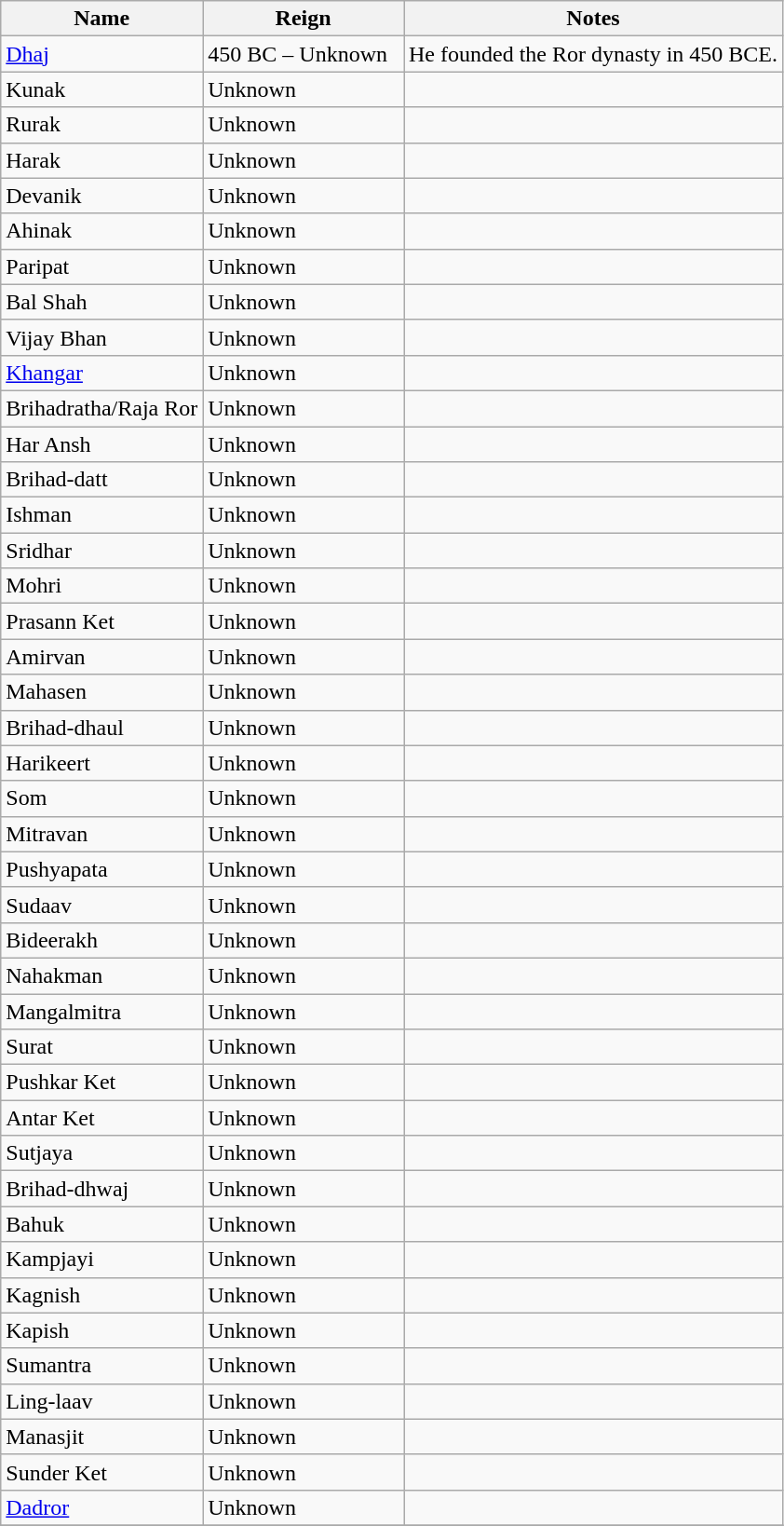<table class="wikitable">
<tr>
<th>Name</th>
<th>Reign</th>
<th>Notes</th>
</tr>
<tr>
<td><a href='#'>Dhaj</a></td>
<td>450 BC – Unknown  </td>
<td>He founded the Ror dynasty in 450 BCE.</td>
</tr>
<tr>
<td>Kunak</td>
<td>Unknown</td>
<td></td>
</tr>
<tr>
<td>Rurak</td>
<td>Unknown</td>
<td></td>
</tr>
<tr>
<td>Harak</td>
<td>Unknown</td>
<td></td>
</tr>
<tr>
<td>Devanik</td>
<td>Unknown</td>
<td></td>
</tr>
<tr>
<td>Ahinak</td>
<td>Unknown</td>
<td></td>
</tr>
<tr>
<td>Paripat</td>
<td>Unknown</td>
<td></td>
</tr>
<tr>
<td>Bal Shah</td>
<td>Unknown</td>
<td></td>
</tr>
<tr>
<td>Vijay Bhan</td>
<td>Unknown</td>
<td></td>
</tr>
<tr>
<td><a href='#'>Khangar</a></td>
<td>Unknown</td>
<td></td>
</tr>
<tr>
<td>Brihadratha/Raja Ror</td>
<td>Unknown</td>
<td></td>
</tr>
<tr>
<td>Har Ansh</td>
<td>Unknown</td>
<td></td>
</tr>
<tr>
<td>Brihad-datt</td>
<td>Unknown</td>
<td></td>
</tr>
<tr>
<td>Ishman</td>
<td>Unknown</td>
<td></td>
</tr>
<tr>
<td>Sridhar</td>
<td>Unknown</td>
<td></td>
</tr>
<tr>
<td>Mohri</td>
<td>Unknown</td>
<td></td>
</tr>
<tr>
<td>Prasann Ket</td>
<td>Unknown</td>
<td></td>
</tr>
<tr>
<td>Amirvan</td>
<td>Unknown</td>
<td></td>
</tr>
<tr>
<td>Mahasen</td>
<td>Unknown</td>
<td></td>
</tr>
<tr>
<td>Brihad-dhaul</td>
<td>Unknown</td>
<td></td>
</tr>
<tr>
<td>Harikeert</td>
<td>Unknown</td>
<td></td>
</tr>
<tr>
<td>Som</td>
<td>Unknown</td>
<td></td>
</tr>
<tr>
<td>Mitravan</td>
<td>Unknown</td>
<td></td>
</tr>
<tr>
<td>Pushyapata</td>
<td>Unknown</td>
<td></td>
</tr>
<tr>
<td>Sudaav</td>
<td>Unknown</td>
<td></td>
</tr>
<tr>
<td>Bideerakh</td>
<td>Unknown</td>
<td></td>
</tr>
<tr>
<td>Nahakman</td>
<td>Unknown</td>
<td></td>
</tr>
<tr>
<td>Mangalmitra</td>
<td>Unknown</td>
<td></td>
</tr>
<tr>
<td>Surat</td>
<td>Unknown</td>
<td></td>
</tr>
<tr>
<td>Pushkar Ket</td>
<td>Unknown</td>
<td></td>
</tr>
<tr>
<td>Antar Ket</td>
<td>Unknown</td>
<td></td>
</tr>
<tr>
<td>Sutjaya</td>
<td>Unknown</td>
<td></td>
</tr>
<tr>
<td>Brihad-dhwaj</td>
<td>Unknown</td>
<td></td>
</tr>
<tr>
<td>Bahuk</td>
<td>Unknown</td>
<td></td>
</tr>
<tr>
<td>Kampjayi</td>
<td>Unknown</td>
<td></td>
</tr>
<tr>
<td>Kagnish</td>
<td>Unknown</td>
<td></td>
</tr>
<tr>
<td>Kapish</td>
<td>Unknown</td>
<td></td>
</tr>
<tr>
<td>Sumantra</td>
<td>Unknown</td>
<td></td>
</tr>
<tr>
<td>Ling-laav</td>
<td>Unknown</td>
<td></td>
</tr>
<tr>
<td>Manasjit</td>
<td>Unknown</td>
<td></td>
</tr>
<tr>
<td>Sunder Ket</td>
<td>Unknown</td>
<td></td>
</tr>
<tr>
<td><a href='#'>Dadror</a></td>
<td>Unknown</td>
<td></td>
</tr>
<tr>
</tr>
</table>
